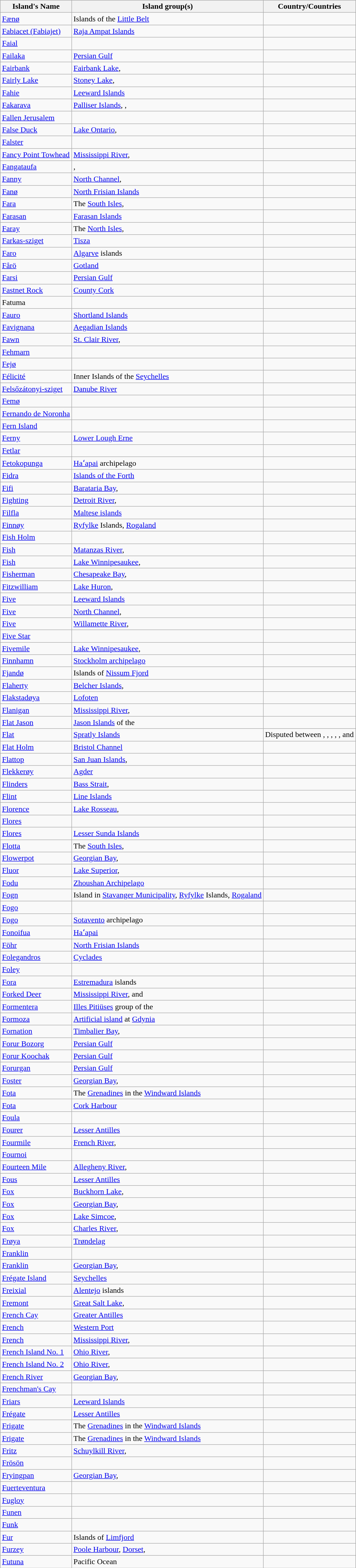<table class="wikitable">
<tr>
<th>Island's Name</th>
<th>Island group(s)</th>
<th>Country/Countries</th>
</tr>
<tr>
<td><a href='#'>Fænø</a></td>
<td>Islands of the <a href='#'>Little Belt</a></td>
<td></td>
</tr>
<tr>
<td><a href='#'>Fabiacet (Fabiajet)</a></td>
<td><a href='#'>Raja Ampat Islands</a></td>
<td></td>
</tr>
<tr>
<td><a href='#'>Faial</a></td>
<td></td>
<td></td>
</tr>
<tr>
<td><a href='#'>Failaka</a></td>
<td><a href='#'>Persian Gulf</a></td>
<td></td>
</tr>
<tr>
<td><a href='#'>Fairbank</a></td>
<td><a href='#'>Fairbank Lake</a>, </td>
<td></td>
</tr>
<tr>
<td><a href='#'>Fairly Lake</a></td>
<td><a href='#'>Stoney Lake</a>, </td>
<td></td>
</tr>
<tr>
<td><a href='#'>Fahie</a></td>
<td><a href='#'>Leeward Islands</a></td>
<td></td>
</tr>
<tr>
<td><a href='#'>Fakarava</a></td>
<td><a href='#'>Palliser Islands</a>, , </td>
<td></td>
</tr>
<tr>
<td><a href='#'>Fallen Jerusalem</a></td>
<td></td>
<td></td>
</tr>
<tr>
<td><a href='#'>False Duck</a></td>
<td><a href='#'>Lake Ontario</a>, </td>
<td></td>
</tr>
<tr>
<td><a href='#'>Falster</a></td>
<td></td>
<td></td>
</tr>
<tr>
<td><a href='#'>Fancy Point Towhead</a></td>
<td><a href='#'>Mississippi River</a>, </td>
<td></td>
</tr>
<tr>
<td><a href='#'>Fangataufa</a></td>
<td>, </td>
<td></td>
</tr>
<tr>
<td><a href='#'>Fanny</a></td>
<td><a href='#'>North Channel</a>, </td>
<td></td>
</tr>
<tr>
<td><a href='#'>Fanø</a></td>
<td><a href='#'>North Frisian Islands</a></td>
<td></td>
</tr>
<tr>
<td><a href='#'>Fara</a></td>
<td>The <a href='#'>South Isles</a>, </td>
<td></td>
</tr>
<tr>
<td><a href='#'>Farasan</a></td>
<td><a href='#'>Farasan Islands</a></td>
<td></td>
</tr>
<tr>
<td><a href='#'>Faray</a></td>
<td>The <a href='#'>North Isles</a>, </td>
<td></td>
</tr>
<tr>
<td><a href='#'>Farkas-sziget</a></td>
<td><a href='#'>Tisza</a></td>
<td></td>
</tr>
<tr>
<td><a href='#'>Faro</a></td>
<td><a href='#'>Algarve</a> islands</td>
<td></td>
</tr>
<tr>
<td><a href='#'>Fårö</a></td>
<td><a href='#'>Gotland</a></td>
<td></td>
</tr>
<tr>
<td><a href='#'>Farsi</a></td>
<td><a href='#'>Persian Gulf</a></td>
<td></td>
</tr>
<tr>
<td><a href='#'>Fastnet Rock</a></td>
<td><a href='#'>County Cork</a></td>
<td></td>
</tr>
<tr>
<td>Fatuma</td>
<td></td>
<td></td>
</tr>
<tr>
<td><a href='#'>Fauro</a></td>
<td><a href='#'>Shortland Islands</a></td>
<td></td>
</tr>
<tr>
<td><a href='#'>Favignana</a></td>
<td><a href='#'>Aegadian Islands</a></td>
<td></td>
</tr>
<tr>
<td><a href='#'>Fawn</a></td>
<td><a href='#'>St. Clair River</a>, </td>
<td></td>
</tr>
<tr>
<td><a href='#'>Fehmarn</a></td>
<td></td>
<td></td>
</tr>
<tr>
<td><a href='#'>Fejø</a></td>
<td></td>
<td></td>
</tr>
<tr>
<td><a href='#'>Félicité</a></td>
<td>Inner Islands of the <a href='#'>Seychelles</a></td>
<td></td>
</tr>
<tr>
<td><a href='#'>Felsőzátonyi-sziget</a></td>
<td><a href='#'>Danube River</a></td>
<td></td>
</tr>
<tr>
<td><a href='#'>Femø</a></td>
<td></td>
<td></td>
</tr>
<tr>
<td><a href='#'>Fernando de Noronha</a></td>
<td></td>
<td></td>
</tr>
<tr>
<td><a href='#'>Fern Island</a></td>
<td></td>
<td></td>
</tr>
<tr>
<td><a href='#'>Ferny</a></td>
<td><a href='#'>Lower Lough Erne</a></td>
<td></td>
</tr>
<tr>
<td><a href='#'>Fetlar</a></td>
<td></td>
<td></td>
</tr>
<tr>
<td><a href='#'>Fetokopunga</a></td>
<td><a href='#'>Haʻapai</a> archipelago</td>
<td></td>
</tr>
<tr>
<td><a href='#'>Fidra</a></td>
<td><a href='#'>Islands of the Forth</a></td>
<td></td>
</tr>
<tr>
<td><a href='#'>Fifi</a></td>
<td><a href='#'>Barataria Bay</a>, </td>
<td></td>
</tr>
<tr>
<td><a href='#'>Fighting</a></td>
<td><a href='#'>Detroit River</a>, </td>
<td></td>
</tr>
<tr>
<td><a href='#'>Filfla</a></td>
<td><a href='#'>Maltese islands</a></td>
<td></td>
</tr>
<tr>
<td><a href='#'>Finnøy</a></td>
<td><a href='#'>Ryfylke</a> Islands, <a href='#'>Rogaland</a></td>
<td></td>
</tr>
<tr>
<td><a href='#'>Fish Holm</a></td>
<td></td>
<td></td>
</tr>
<tr>
<td><a href='#'>Fish</a></td>
<td><a href='#'>Matanzas River</a>, </td>
<td></td>
</tr>
<tr>
<td><a href='#'>Fish</a></td>
<td><a href='#'>Lake Winnipesaukee</a>, </td>
<td></td>
</tr>
<tr>
<td><a href='#'>Fisherman</a></td>
<td><a href='#'>Chesapeake Bay</a>, </td>
<td></td>
</tr>
<tr>
<td><a href='#'>Fitzwilliam</a></td>
<td><a href='#'>Lake Huron</a>, </td>
<td></td>
</tr>
<tr>
<td><a href='#'>Five</a></td>
<td><a href='#'>Leeward Islands</a></td>
<td></td>
</tr>
<tr>
<td><a href='#'>Five</a></td>
<td><a href='#'>North Channel</a>, </td>
<td></td>
</tr>
<tr>
<td><a href='#'>Five</a></td>
<td><a href='#'>Willamette River</a>, </td>
<td></td>
</tr>
<tr>
<td><a href='#'>Five Star</a></td>
<td></td>
<td></td>
</tr>
<tr>
<td><a href='#'>Fivemile</a></td>
<td><a href='#'>Lake Winnipesaukee</a>, </td>
<td></td>
</tr>
<tr>
<td><a href='#'>Finnhamn</a></td>
<td><a href='#'>Stockholm archipelago</a></td>
<td></td>
</tr>
<tr>
<td><a href='#'>Fjandø</a></td>
<td>Islands of <a href='#'>Nissum Fjord</a></td>
<td></td>
</tr>
<tr>
<td><a href='#'>Flaherty</a></td>
<td><a href='#'>Belcher Islands</a>, </td>
<td></td>
</tr>
<tr>
<td><a href='#'>Flakstadøya</a></td>
<td><a href='#'>Lofoten</a></td>
<td></td>
</tr>
<tr>
<td><a href='#'>Flanigan</a></td>
<td><a href='#'>Mississippi River</a>, </td>
<td></td>
</tr>
<tr>
<td><a href='#'>Flat Jason</a></td>
<td><a href='#'>Jason Islands</a> of the </td>
<td></td>
</tr>
<tr>
<td><a href='#'>Flat</a></td>
<td><a href='#'>Spratly Islands</a></td>
<td>Disputed between , , , , , and </td>
</tr>
<tr>
<td><a href='#'>Flat Holm</a></td>
<td><a href='#'>Bristol Channel</a></td>
<td></td>
</tr>
<tr>
<td><a href='#'>Flattop</a></td>
<td><a href='#'>San Juan Islands</a>, </td>
<td></td>
</tr>
<tr>
<td><a href='#'>Flekkerøy</a></td>
<td><a href='#'>Agder</a></td>
<td></td>
</tr>
<tr>
<td><a href='#'>Flinders</a></td>
<td><a href='#'>Bass Strait</a>, </td>
<td></td>
</tr>
<tr>
<td><a href='#'>Flint</a></td>
<td><a href='#'>Line Islands</a></td>
<td></td>
</tr>
<tr>
<td><a href='#'>Florence</a></td>
<td><a href='#'>Lake Rosseau</a>, </td>
<td></td>
</tr>
<tr>
<td><a href='#'>Flores</a></td>
<td></td>
<td></td>
</tr>
<tr>
<td><a href='#'>Flores</a></td>
<td><a href='#'>Lesser Sunda Islands</a></td>
<td></td>
</tr>
<tr>
<td><a href='#'>Flotta</a></td>
<td>The <a href='#'>South Isles</a>, </td>
<td></td>
</tr>
<tr>
<td><a href='#'>Flowerpot</a></td>
<td><a href='#'>Georgian Bay</a>, </td>
<td></td>
</tr>
<tr>
<td><a href='#'>Fluor</a></td>
<td><a href='#'>Lake Superior</a>, </td>
<td></td>
</tr>
<tr>
<td><a href='#'>Fodu</a></td>
<td><a href='#'>Zhoushan Archipelago</a></td>
<td></td>
</tr>
<tr>
<td><a href='#'>Fogn</a></td>
<td>Island in <a href='#'>Stavanger Municipality</a>, <a href='#'>Ryfylke</a> Islands, <a href='#'>Rogaland</a></td>
<td></td>
</tr>
<tr>
<td><a href='#'>Fogo</a></td>
<td></td>
<td></td>
</tr>
<tr>
<td><a href='#'>Fogo</a></td>
<td><a href='#'>Sotavento</a> archipelago</td>
<td></td>
</tr>
<tr>
<td><a href='#'>Fonoifua</a></td>
<td><a href='#'>Haʻapai</a></td>
<td></td>
</tr>
<tr>
<td><a href='#'>Föhr</a></td>
<td><a href='#'>North Frisian Islands</a></td>
<td></td>
</tr>
<tr>
<td><a href='#'>Folegandros</a></td>
<td><a href='#'>Cyclades</a></td>
<td></td>
</tr>
<tr>
<td><a href='#'>Foley</a></td>
<td></td>
<td></td>
</tr>
<tr>
<td><a href='#'>Fora</a></td>
<td><a href='#'>Estremadura</a> islands</td>
<td></td>
</tr>
<tr>
<td><a href='#'>Forked Deer</a></td>
<td><a href='#'>Mississippi River</a>,  and </td>
<td></td>
</tr>
<tr>
<td><a href='#'>Formentera</a></td>
<td><a href='#'>Illes Pitiüses</a> group of the </td>
<td></td>
</tr>
<tr>
<td><a href='#'>Formoza</a></td>
<td><a href='#'>Artificial island</a> at <a href='#'>Gdynia</a></td>
<td></td>
</tr>
<tr>
<td><a href='#'>Fornation</a></td>
<td><a href='#'>Timbalier Bay</a>, </td>
<td></td>
</tr>
<tr>
<td><a href='#'>Forur Bozorg</a></td>
<td><a href='#'>Persian Gulf</a></td>
<td></td>
</tr>
<tr>
<td><a href='#'>Forur Koochak</a></td>
<td><a href='#'>Persian Gulf</a></td>
<td></td>
</tr>
<tr>
<td><a href='#'>Forurgan</a></td>
<td><a href='#'>Persian Gulf</a></td>
<td></td>
</tr>
<tr>
<td><a href='#'>Foster</a></td>
<td><a href='#'>Georgian Bay</a>, </td>
<td></td>
</tr>
<tr>
<td><a href='#'>Fota</a></td>
<td>The <a href='#'>Grenadines</a> in the <a href='#'>Windward Islands</a></td>
<td></td>
</tr>
<tr>
<td><a href='#'>Fota</a></td>
<td><a href='#'>Cork Harbour</a></td>
<td></td>
</tr>
<tr>
<td><a href='#'>Foula</a></td>
<td></td>
<td></td>
</tr>
<tr>
<td><a href='#'>Fourer</a></td>
<td><a href='#'>Lesser Antilles</a></td>
<td></td>
</tr>
<tr>
<td><a href='#'>Fourmile</a></td>
<td><a href='#'>French River</a>, </td>
<td></td>
</tr>
<tr>
<td><a href='#'>Fournoi</a></td>
<td></td>
<td></td>
</tr>
<tr>
<td><a href='#'>Fourteen Mile</a></td>
<td><a href='#'>Allegheny River</a>, </td>
<td></td>
</tr>
<tr>
<td><a href='#'>Fous</a></td>
<td><a href='#'>Lesser Antilles</a></td>
<td></td>
</tr>
<tr>
<td><a href='#'>Fox</a></td>
<td><a href='#'>Buckhorn Lake</a>, </td>
<td></td>
</tr>
<tr>
<td><a href='#'>Fox</a></td>
<td><a href='#'>Georgian Bay</a>, </td>
<td></td>
</tr>
<tr>
<td><a href='#'>Fox</a></td>
<td><a href='#'>Lake Simcoe</a>, </td>
<td></td>
</tr>
<tr>
<td><a href='#'>Fox</a></td>
<td><a href='#'>Charles River</a>, </td>
<td></td>
</tr>
<tr>
<td><a href='#'>Frøya</a></td>
<td><a href='#'>Trøndelag</a></td>
<td></td>
</tr>
<tr>
<td><a href='#'>Franklin</a></td>
<td></td>
<td></td>
</tr>
<tr>
<td><a href='#'>Franklin</a></td>
<td><a href='#'>Georgian Bay</a>, </td>
<td></td>
</tr>
<tr>
<td><a href='#'>Frégate Island</a></td>
<td><a href='#'>Seychelles</a></td>
<td></td>
</tr>
<tr>
<td><a href='#'>Freixial</a></td>
<td><a href='#'>Alentejo</a> islands</td>
<td></td>
</tr>
<tr>
<td><a href='#'>Fremont</a></td>
<td><a href='#'>Great Salt Lake</a>, </td>
<td></td>
</tr>
<tr>
<td><a href='#'>French Cay</a></td>
<td><a href='#'>Greater Antilles</a></td>
<td></td>
</tr>
<tr>
<td><a href='#'>French</a></td>
<td><a href='#'>Western Port</a></td>
<td></td>
</tr>
<tr>
<td><a href='#'>French</a></td>
<td><a href='#'>Mississippi River</a>, </td>
<td></td>
</tr>
<tr>
<td><a href='#'>French Island No. 1</a></td>
<td><a href='#'>Ohio River</a>, </td>
<td></td>
</tr>
<tr>
<td><a href='#'>French Island No. 2</a></td>
<td><a href='#'>Ohio River</a>, </td>
<td></td>
</tr>
<tr>
<td><a href='#'>French River</a></td>
<td><a href='#'>Georgian Bay</a>, </td>
<td></td>
</tr>
<tr>
<td><a href='#'>Frenchman's Cay</a></td>
<td></td>
<td></td>
</tr>
<tr>
<td><a href='#'>Friars</a></td>
<td><a href='#'>Leeward Islands</a></td>
<td></td>
</tr>
<tr>
<td><a href='#'>Frégate</a></td>
<td><a href='#'>Lesser Antilles</a></td>
<td></td>
</tr>
<tr>
<td><a href='#'>Frigate</a></td>
<td>The <a href='#'>Grenadines</a>  in the <a href='#'>Windward Islands</a></td>
<td></td>
</tr>
<tr>
<td><a href='#'>Frigate</a></td>
<td>The <a href='#'>Grenadines</a>  in the <a href='#'>Windward Islands</a></td>
<td></td>
</tr>
<tr>
<td><a href='#'>Fritz</a></td>
<td><a href='#'>Schuylkill River</a>, </td>
<td></td>
</tr>
<tr>
<td><a href='#'>Frösön</a></td>
<td></td>
<td></td>
</tr>
<tr>
<td><a href='#'>Fryingpan</a></td>
<td><a href='#'>Georgian Bay</a>, </td>
<td></td>
</tr>
<tr>
<td><a href='#'>Fuerteventura</a></td>
<td></td>
<td></td>
</tr>
<tr>
<td><a href='#'>Fugloy</a></td>
<td></td>
<td></td>
</tr>
<tr>
<td><a href='#'>Funen</a></td>
<td></td>
<td></td>
</tr>
<tr>
<td><a href='#'>Funk</a></td>
<td></td>
<td></td>
</tr>
<tr>
<td><a href='#'>Fur</a></td>
<td>Islands of <a href='#'>Limfjord</a></td>
<td></td>
</tr>
<tr>
<td><a href='#'>Furzey</a></td>
<td><a href='#'>Poole Harbour</a>, <a href='#'>Dorset</a>, </td>
<td></td>
</tr>
<tr>
<td><a href='#'>Futuna</a></td>
<td>Pacific Ocean</td>
<td></td>
</tr>
</table>
